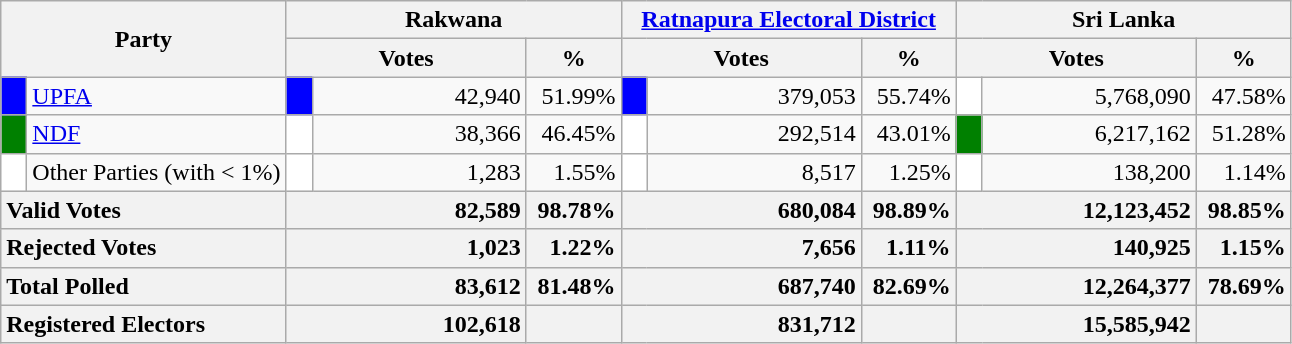<table class="wikitable">
<tr>
<th colspan="2" width="144px"rowspan="2">Party</th>
<th colspan="3" width="216px">Rakwana</th>
<th colspan="3" width="216px"><a href='#'>Ratnapura Electoral District</a></th>
<th colspan="3" width="216px">Sri Lanka</th>
</tr>
<tr>
<th colspan="2" width="144px">Votes</th>
<th>%</th>
<th colspan="2" width="144px">Votes</th>
<th>%</th>
<th colspan="2" width="144px">Votes</th>
<th>%</th>
</tr>
<tr>
<td style="background-color:blue;" width="10px"></td>
<td style="text-align:left;"><a href='#'>UPFA</a></td>
<td style="background-color:blue;" width="10px"></td>
<td style="text-align:right;">42,940</td>
<td style="text-align:right;">51.99%</td>
<td style="background-color:blue;" width="10px"></td>
<td style="text-align:right;">379,053</td>
<td style="text-align:right;">55.74%</td>
<td style="background-color:white;" width="10px"></td>
<td style="text-align:right;">5,768,090</td>
<td style="text-align:right;">47.58%</td>
</tr>
<tr>
<td style="background-color:green;" width="10px"></td>
<td style="text-align:left;"><a href='#'>NDF</a></td>
<td style="background-color:white;" width="10px"></td>
<td style="text-align:right;">38,366</td>
<td style="text-align:right;">46.45%</td>
<td style="background-color:white;" width="10px"></td>
<td style="text-align:right;">292,514</td>
<td style="text-align:right;">43.01%</td>
<td style="background-color:green;" width="10px"></td>
<td style="text-align:right;">6,217,162</td>
<td style="text-align:right;">51.28%</td>
</tr>
<tr>
<td style="background-color:white;" width="10px"></td>
<td style="text-align:left;">Other Parties (with < 1%)</td>
<td style="background-color:white;" width="10px"></td>
<td style="text-align:right;">1,283</td>
<td style="text-align:right;">1.55%</td>
<td style="background-color:white;" width="10px"></td>
<td style="text-align:right;">8,517</td>
<td style="text-align:right;">1.25%</td>
<td style="background-color:white;" width="10px"></td>
<td style="text-align:right;">138,200</td>
<td style="text-align:right;">1.14%</td>
</tr>
<tr>
<th colspan="2" width="144px"style="text-align:left;">Valid Votes</th>
<th style="text-align:right;"colspan="2" width="144px">82,589</th>
<th style="text-align:right;">98.78%</th>
<th style="text-align:right;"colspan="2" width="144px">680,084</th>
<th style="text-align:right;">98.89%</th>
<th style="text-align:right;"colspan="2" width="144px">12,123,452</th>
<th style="text-align:right;">98.85%</th>
</tr>
<tr>
<th colspan="2" width="144px"style="text-align:left;">Rejected Votes</th>
<th style="text-align:right;"colspan="2" width="144px">1,023</th>
<th style="text-align:right;">1.22%</th>
<th style="text-align:right;"colspan="2" width="144px">7,656</th>
<th style="text-align:right;">1.11%</th>
<th style="text-align:right;"colspan="2" width="144px">140,925</th>
<th style="text-align:right;">1.15%</th>
</tr>
<tr>
<th colspan="2" width="144px"style="text-align:left;">Total Polled</th>
<th style="text-align:right;"colspan="2" width="144px">83,612</th>
<th style="text-align:right;">81.48%</th>
<th style="text-align:right;"colspan="2" width="144px">687,740</th>
<th style="text-align:right;">82.69%</th>
<th style="text-align:right;"colspan="2" width="144px">12,264,377</th>
<th style="text-align:right;">78.69%</th>
</tr>
<tr>
<th colspan="2" width="144px"style="text-align:left;">Registered Electors</th>
<th style="text-align:right;"colspan="2" width="144px">102,618</th>
<th></th>
<th style="text-align:right;"colspan="2" width="144px">831,712</th>
<th></th>
<th style="text-align:right;"colspan="2" width="144px">15,585,942</th>
<th></th>
</tr>
</table>
